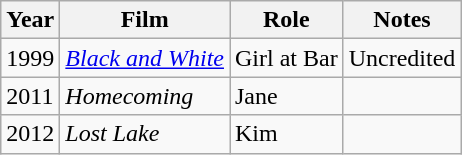<table class="wikitable sortable">
<tr>
<th>Year</th>
<th>Film</th>
<th>Role</th>
<th>Notes</th>
</tr>
<tr>
<td>1999</td>
<td><em><a href='#'>Black and White</a></em></td>
<td>Girl at Bar</td>
<td>Uncredited</td>
</tr>
<tr>
<td>2011</td>
<td><em>Homecoming</em></td>
<td>Jane</td>
<td></td>
</tr>
<tr>
<td>2012</td>
<td><em>Lost Lake</em></td>
<td>Kim</td>
<td></td>
</tr>
</table>
